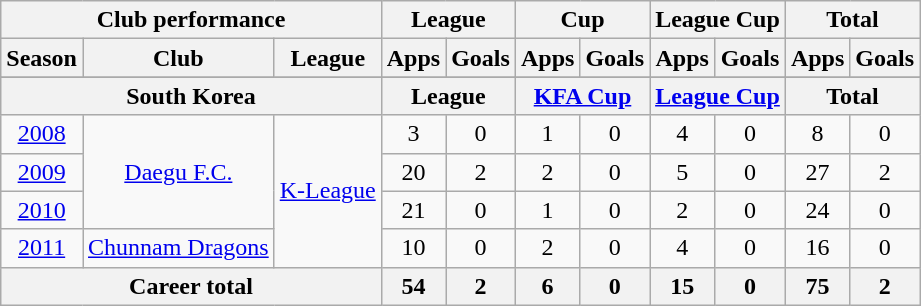<table class="wikitable" style="text-align:center">
<tr>
<th colspan=3>Club performance</th>
<th colspan=2>League</th>
<th colspan=2>Cup</th>
<th colspan=2>League Cup</th>
<th colspan=2>Total</th>
</tr>
<tr>
<th>Season</th>
<th>Club</th>
<th>League</th>
<th>Apps</th>
<th>Goals</th>
<th>Apps</th>
<th>Goals</th>
<th>Apps</th>
<th>Goals</th>
<th>Apps</th>
<th>Goals</th>
</tr>
<tr>
</tr>
<tr>
<th colspan=3>South Korea</th>
<th colspan=2>League</th>
<th colspan=2><a href='#'>KFA Cup</a></th>
<th colspan=2><a href='#'>League Cup</a></th>
<th colspan=2>Total</th>
</tr>
<tr>
<td><a href='#'>2008</a></td>
<td rowspan="3"><a href='#'>Daegu F.C.</a></td>
<td rowspan="4"><a href='#'>K-League</a></td>
<td>3</td>
<td>0</td>
<td>1</td>
<td>0</td>
<td>4</td>
<td>0</td>
<td>8</td>
<td>0</td>
</tr>
<tr>
<td><a href='#'>2009</a></td>
<td>20</td>
<td>2</td>
<td>2</td>
<td>0</td>
<td>5</td>
<td>0</td>
<td>27</td>
<td>2</td>
</tr>
<tr>
<td><a href='#'>2010</a></td>
<td>21</td>
<td>0</td>
<td>1</td>
<td>0</td>
<td>2</td>
<td>0</td>
<td>24</td>
<td>0</td>
</tr>
<tr>
<td><a href='#'>2011</a></td>
<td rowspan="1"><a href='#'>Chunnam Dragons</a></td>
<td>10</td>
<td>0</td>
<td>2</td>
<td>0</td>
<td>4</td>
<td>0</td>
<td>16</td>
<td>0</td>
</tr>
<tr>
<th colspan=3>Career total</th>
<th>54</th>
<th>2</th>
<th>6</th>
<th>0</th>
<th>15</th>
<th>0</th>
<th>75</th>
<th>2</th>
</tr>
</table>
